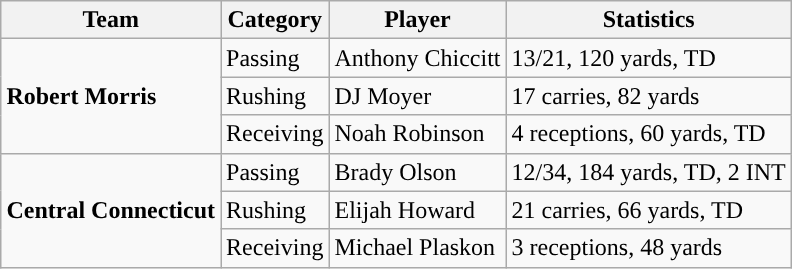<table class="wikitable" style="float: right;">
<tr>
<th>Team</th>
<th>Category</th>
<th>Player</th>
<th>Statistics</th>
</tr>
<tr>
<td rowspan=3><strong>Robert Morris</strong></td>
<td>Passing</td>
<td>Anthony Chiccitt</td>
<td>13/21, 120 yards, TD</td>
</tr>
<tr>
<td>Rushing</td>
<td>DJ Moyer</td>
<td>17 carries, 82 yards</td>
</tr>
<tr>
<td>Receiving</td>
<td>Noah Robinson</td>
<td>4 receptions, 60 yards, TD</td>
</tr>
<tr>
<td rowspan=3><strong>Central Connecticut</strong></td>
<td>Passing</td>
<td>Brady Olson</td>
<td>12/34, 184 yards, TD, 2 INT</td>
</tr>
<tr>
<td>Rushing</td>
<td>Elijah Howard</td>
<td>21 carries, 66 yards, TD</td>
</tr>
<tr>
<td>Receiving</td>
<td>Michael Plaskon</td>
<td>3 receptions, 48 yards</td>
</tr>
</table>
